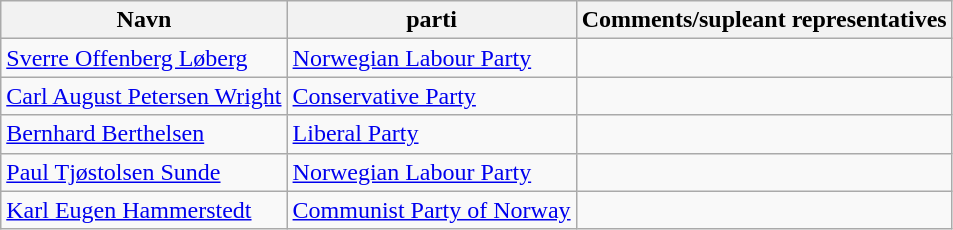<table class="wikitable">
<tr>
<th>Navn</th>
<th>parti</th>
<th>Comments/supleant representatives</th>
</tr>
<tr>
<td><a href='#'>Sverre Offenberg Løberg</a></td>
<td><a href='#'>Norwegian Labour Party</a></td>
<td></td>
</tr>
<tr>
<td><a href='#'>Carl August Petersen Wright</a></td>
<td><a href='#'>Conservative Party</a></td>
<td></td>
</tr>
<tr>
<td><a href='#'>Bernhard Berthelsen</a></td>
<td><a href='#'>Liberal Party</a></td>
<td></td>
</tr>
<tr>
<td><a href='#'>Paul Tjøstolsen Sunde</a></td>
<td><a href='#'>Norwegian Labour Party</a></td>
<td></td>
</tr>
<tr>
<td><a href='#'>Karl Eugen Hammerstedt</a></td>
<td><a href='#'>Communist Party of Norway</a></td>
<td></td>
</tr>
</table>
